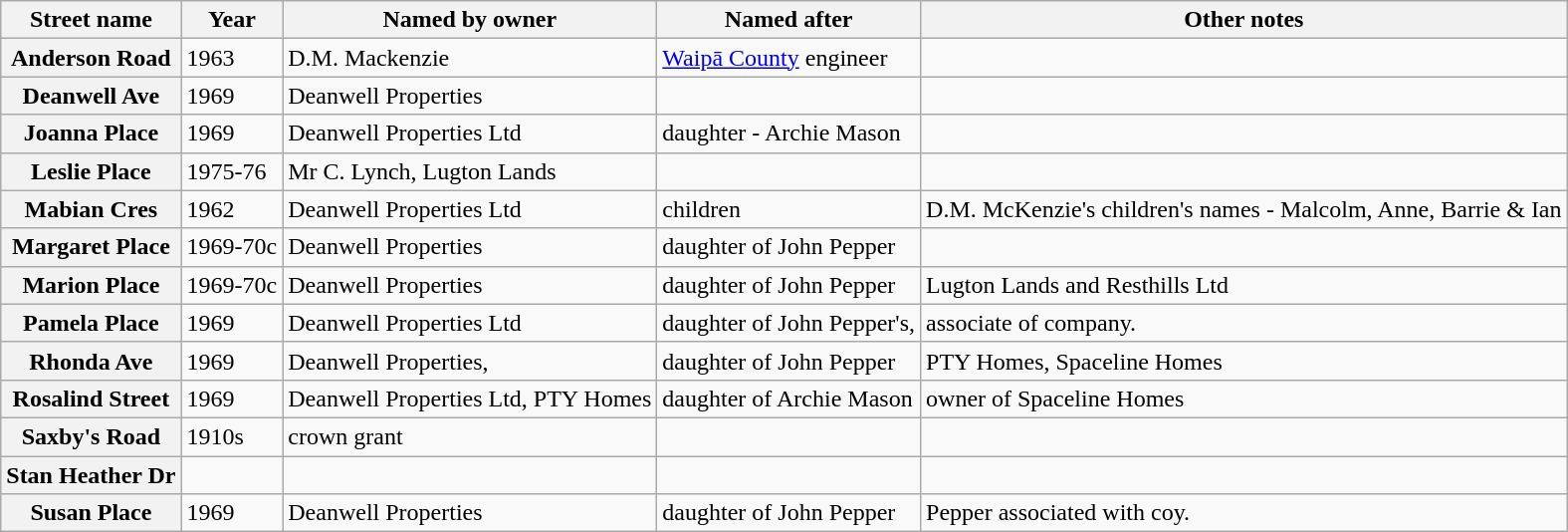<table class="wikitable sortable" border="1">
<tr>
<th>Street name</th>
<th><strong>Year</strong></th>
<th><strong>Named by owner</strong></th>
<th><strong>Named after</strong></th>
<th><strong>Other notes</strong></th>
</tr>
<tr>
<th>Anderson Road</th>
<td>1963</td>
<td>D.M. Mackenzie</td>
<td><a href='#'>Waipā County</a> engineer</td>
<td></td>
</tr>
<tr>
<th>Deanwell Ave</th>
<td>1969</td>
<td>Deanwell Properties</td>
<td></td>
<td></td>
</tr>
<tr>
<th>Joanna Place</th>
<td>1969</td>
<td>Deanwell Properties Ltd</td>
<td>daughter - Archie Mason</td>
<td></td>
</tr>
<tr>
<th>Leslie Place</th>
<td>1975-76</td>
<td>Mr C. Lynch, Lugton Lands</td>
<td></td>
<td></td>
</tr>
<tr>
<th>Mabian Cres</th>
<td>1962</td>
<td>Deanwell Properties Ltd</td>
<td>children</td>
<td>D.M. McKenzie's children's names -  Malcolm, Anne, Barrie & Ian</td>
</tr>
<tr>
<th>Margaret Place</th>
<td>1969-70c</td>
<td>Deanwell Properties</td>
<td>daughter of John Pepper</td>
<td></td>
</tr>
<tr>
<th>Marion Place</th>
<td>1969-70c</td>
<td>Deanwell Properties</td>
<td>daughter of John Pepper</td>
<td>Lugton Lands and Resthills Ltd</td>
</tr>
<tr>
<th>Pamela Place</th>
<td>1969</td>
<td>Deanwell Properties Ltd</td>
<td>daughter of John Pepper's,</td>
<td>associate of company.</td>
</tr>
<tr>
<th>Rhonda Ave</th>
<td>1969</td>
<td>Deanwell Properties,</td>
<td>daughter of John Pepper</td>
<td>PTY Homes, Spaceline Homes</td>
</tr>
<tr>
<th>Rosalind Street</th>
<td>1969</td>
<td>Deanwell Properties Ltd, PTY Homes</td>
<td>daughter of Archie Mason</td>
<td>owner of Spaceline Homes</td>
</tr>
<tr>
<th>Saxby's Road</th>
<td>1910s</td>
<td>crown grant</td>
<td></td>
<td></td>
</tr>
<tr>
<th>Stan Heather Dr</th>
<td></td>
<td></td>
<td></td>
<td></td>
</tr>
<tr>
<th>Susan Place</th>
<td>1969</td>
<td>Deanwell Properties</td>
<td>daughter of John Pepper</td>
<td>Pepper associated with coy.</td>
</tr>
</table>
